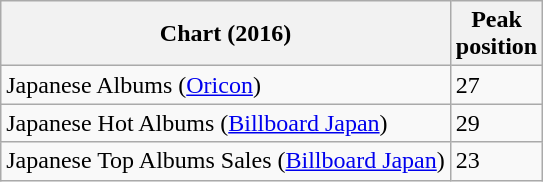<table class="wikitable">
<tr>
<th>Chart (2016)</th>
<th>Peak<br>position</th>
</tr>
<tr>
<td>Japanese Albums (<a href='#'>Oricon</a>)</td>
<td>27</td>
</tr>
<tr>
<td>Japanese Hot Albums (<a href='#'>Billboard Japan</a>)</td>
<td>29</td>
</tr>
<tr>
<td>Japanese Top Albums Sales (<a href='#'>Billboard Japan</a>)</td>
<td>23</td>
</tr>
</table>
